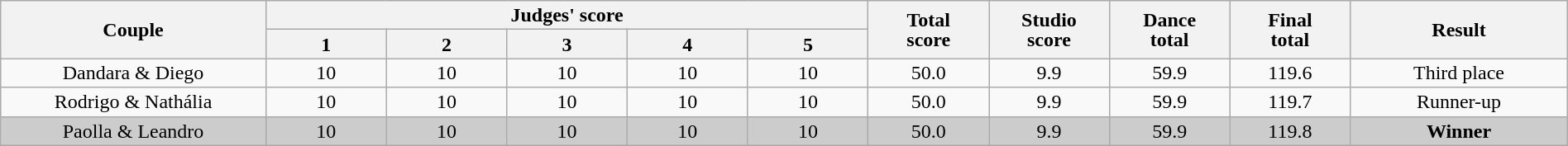<table class="wikitable" style="font-size:100%; line-height:16px; text-align:center" width="100%">
<tr>
<th rowspan=2 width="11.0%">Couple</th>
<th colspan=5 width="25.0%">Judges' score</th>
<th rowspan=2 width="05.0%">Total<br>score</th>
<th rowspan=2 width="05.0%">Studio<br>score</th>
<th rowspan=2 width="05.0%">Dance<br>total</th>
<th rowspan=2 width="05.0%">Final<br>total</th>
<th rowspan=2 width="09.0%">Result</th>
</tr>
<tr>
<th width="05.0%">1</th>
<th width="05.0%">2</th>
<th width="05.0%">3</th>
<th width="05.0%">4</th>
<th width="05.0%">5</th>
</tr>
<tr>
<td>Dandara & Diego</td>
<td>10</td>
<td>10</td>
<td>10</td>
<td>10</td>
<td>10</td>
<td>50.0</td>
<td>9.9</td>
<td>59.9</td>
<td>119.6</td>
<td>Third place</td>
</tr>
<tr>
<td>Rodrigo & Nathália</td>
<td>10</td>
<td>10</td>
<td>10</td>
<td>10</td>
<td>10</td>
<td>50.0</td>
<td>9.9</td>
<td>59.9</td>
<td>119.7</td>
<td>Runner-up</td>
</tr>
<tr bgcolor=CCCCCC>
<td>Paolla & Leandro</td>
<td>10</td>
<td>10</td>
<td>10</td>
<td>10</td>
<td>10</td>
<td>50.0</td>
<td>9.9</td>
<td>59.9</td>
<td>119.8</td>
<td><strong>Winner</strong></td>
</tr>
<tr>
</tr>
</table>
